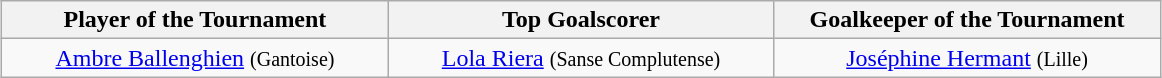<table class=wikitable style="margin:auto; text-align:center">
<tr>
<th style="width: 250px;">Player of the Tournament</th>
<th style="width: 250px;">Top Goalscorer</th>
<th style="width: 250px;">Goalkeeper of the Tournament</th>
</tr>
<tr>
<td> <a href='#'>Ambre Ballenghien</a> <small>(Gantoise)</small></td>
<td> <a href='#'>Lola Riera</a> <small>(Sanse Complutense)</small></td>
<td> <a href='#'>Joséphine Hermant</a> <small>(Lille)</small></td>
</tr>
</table>
